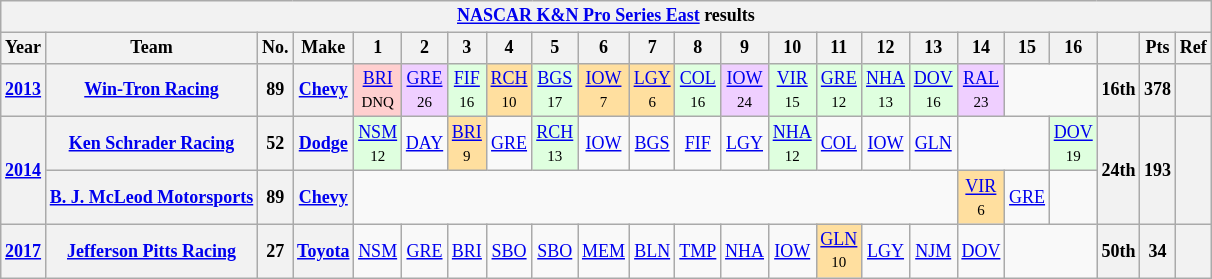<table class="wikitable" style="text-align:center; font-size:75%">
<tr>
<th colspan=45><a href='#'>NASCAR K&N Pro Series East</a> results</th>
</tr>
<tr>
<th>Year</th>
<th>Team</th>
<th>No.</th>
<th>Make</th>
<th>1</th>
<th>2</th>
<th>3</th>
<th>4</th>
<th>5</th>
<th>6</th>
<th>7</th>
<th>8</th>
<th>9</th>
<th>10</th>
<th>11</th>
<th>12</th>
<th>13</th>
<th>14</th>
<th>15</th>
<th>16</th>
<th></th>
<th>Pts</th>
<th>Ref</th>
</tr>
<tr>
<th><a href='#'>2013</a></th>
<th><a href='#'>Win-Tron Racing</a></th>
<th>89</th>
<th><a href='#'>Chevy</a></th>
<td style="background:#FFCFCF;"><a href='#'>BRI</a><br><small>DNQ</small></td>
<td style="background:#EFCFFF;"><a href='#'>GRE</a><br><small>26</small></td>
<td style="background:#DFFFDF;"><a href='#'>FIF</a><br><small>16</small></td>
<td style="background:#FFDF9F;"><a href='#'>RCH</a><br><small>10</small></td>
<td style="background:#DFFFDF;"><a href='#'>BGS</a><br><small>17</small></td>
<td style="background:#FFDF9F;"><a href='#'>IOW</a><br><small>7</small></td>
<td style="background:#FFDF9F;"><a href='#'>LGY</a><br><small>6</small></td>
<td style="background:#DFFFDF;"><a href='#'>COL</a><br><small>16</small></td>
<td style="background:#EFCFFF;"><a href='#'>IOW</a><br><small>24</small></td>
<td style="background:#DFFFDF;"><a href='#'>VIR</a><br><small>15</small></td>
<td style="background:#DFFFDF;"><a href='#'>GRE</a><br><small>12</small></td>
<td style="background:#DFFFDF;"><a href='#'>NHA</a><br><small>13</small></td>
<td style="background:#DFFFDF;"><a href='#'>DOV</a><br><small>16</small></td>
<td style="background:#EFCFFF;"><a href='#'>RAL</a><br><small>23</small></td>
<td colspan=2></td>
<th>16th</th>
<th>378</th>
<th></th>
</tr>
<tr>
<th rowspan=2><a href='#'>2014</a></th>
<th><a href='#'>Ken Schrader Racing</a></th>
<th>52</th>
<th><a href='#'>Dodge</a></th>
<td style="background:#DFFFDF;"><a href='#'>NSM</a><br><small>12</small></td>
<td><a href='#'>DAY</a></td>
<td style="background:#FFDF9F;"><a href='#'>BRI</a><br><small>9</small></td>
<td><a href='#'>GRE</a></td>
<td style="background:#DFFFDF;"><a href='#'>RCH</a><br><small>13</small></td>
<td><a href='#'>IOW</a></td>
<td><a href='#'>BGS</a></td>
<td><a href='#'>FIF</a></td>
<td><a href='#'>LGY</a></td>
<td style="background:#DFFFDF;"><a href='#'>NHA</a><br><small>12</small></td>
<td><a href='#'>COL</a></td>
<td><a href='#'>IOW</a></td>
<td><a href='#'>GLN</a></td>
<td colspan=2></td>
<td style="background:#DFFFDF;"><a href='#'>DOV</a><br><small>19</small></td>
<th rowspan=2>24th</th>
<th rowspan=2>193</th>
<th rowspan=2></th>
</tr>
<tr>
<th><a href='#'>B. J. McLeod Motorsports</a></th>
<th>89</th>
<th><a href='#'>Chevy</a></th>
<td colspan=13></td>
<td style="background:#FFDF9F;"><a href='#'>VIR</a><br><small>6</small></td>
<td><a href='#'>GRE</a></td>
<td></td>
</tr>
<tr>
<th><a href='#'>2017</a></th>
<th><a href='#'>Jefferson Pitts Racing</a></th>
<th>27</th>
<th><a href='#'>Toyota</a></th>
<td><a href='#'>NSM</a></td>
<td><a href='#'>GRE</a></td>
<td><a href='#'>BRI</a></td>
<td><a href='#'>SBO</a></td>
<td><a href='#'>SBO</a></td>
<td><a href='#'>MEM</a></td>
<td><a href='#'>BLN</a></td>
<td><a href='#'>TMP</a></td>
<td><a href='#'>NHA</a></td>
<td><a href='#'>IOW</a></td>
<td style="background:#FFDF9F;"><a href='#'>GLN</a><br><small>10</small></td>
<td><a href='#'>LGY</a></td>
<td><a href='#'>NJM</a></td>
<td><a href='#'>DOV</a></td>
<td colspan=2></td>
<th>50th</th>
<th>34</th>
<th></th>
</tr>
</table>
